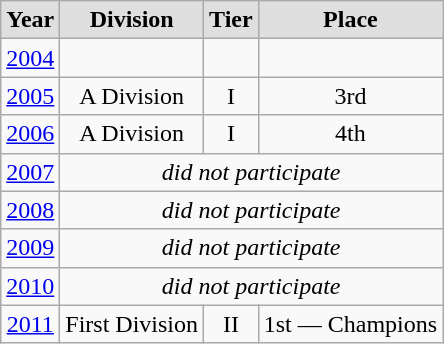<table class="wikitable">
<tr style="text-align:center; background:#dfdfdf;">
<td><strong>Year</strong></td>
<td><strong>Division</strong></td>
<td><strong>Tier</strong></td>
<td><strong>Place</strong></td>
</tr>
<tr style="text-align:center;">
<td><a href='#'>2004</a></td>
<td></td>
<td></td>
<td></td>
</tr>
<tr style="text-align:center;">
<td><a href='#'>2005</a></td>
<td>A Division</td>
<td>I</td>
<td>3rd</td>
</tr>
<tr style="text-align:center;">
<td><a href='#'>2006</a></td>
<td>A Division</td>
<td>I</td>
<td>4th</td>
</tr>
<tr style="text-align:center;">
<td><a href='#'>2007</a></td>
<td colspan=3><em>did not participate</em></td>
</tr>
<tr style="text-align:center;">
<td><a href='#'>2008</a></td>
<td colspan=3><em>did not participate</em></td>
</tr>
<tr style="text-align:center;">
<td><a href='#'>2009</a></td>
<td colspan=3><em>did not participate</em></td>
</tr>
<tr style="text-align:center;">
<td><a href='#'>2010</a></td>
<td colspan=3><em>did not participate</em></td>
</tr>
<tr style="text-align:center;">
<td><a href='#'>2011</a></td>
<td>First Division</td>
<td>II</td>
<td>1st — Champions</td>
</tr>
</table>
